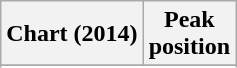<table class="wikitable plainrowheaders sortable">
<tr>
<th>Chart (2014)</th>
<th>Peak<br>position</th>
</tr>
<tr>
</tr>
<tr>
</tr>
<tr>
</tr>
<tr>
</tr>
<tr>
</tr>
</table>
